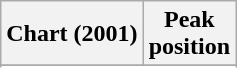<table class="wikitable sortable plainrowheaders" style="text-align:center">
<tr>
<th scope="col">Chart (2001)</th>
<th scope="col">Peak<br>position</th>
</tr>
<tr>
</tr>
<tr>
</tr>
</table>
